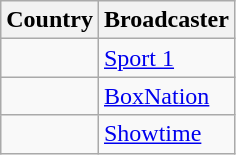<table class="wikitable">
<tr>
<th align=center>Country</th>
<th align=center>Broadcaster</th>
</tr>
<tr>
<td></td>
<td><a href='#'>Sport 1</a></td>
</tr>
<tr>
<td></td>
<td><a href='#'>BoxNation</a></td>
</tr>
<tr>
<td></td>
<td><a href='#'>Showtime</a></td>
</tr>
</table>
